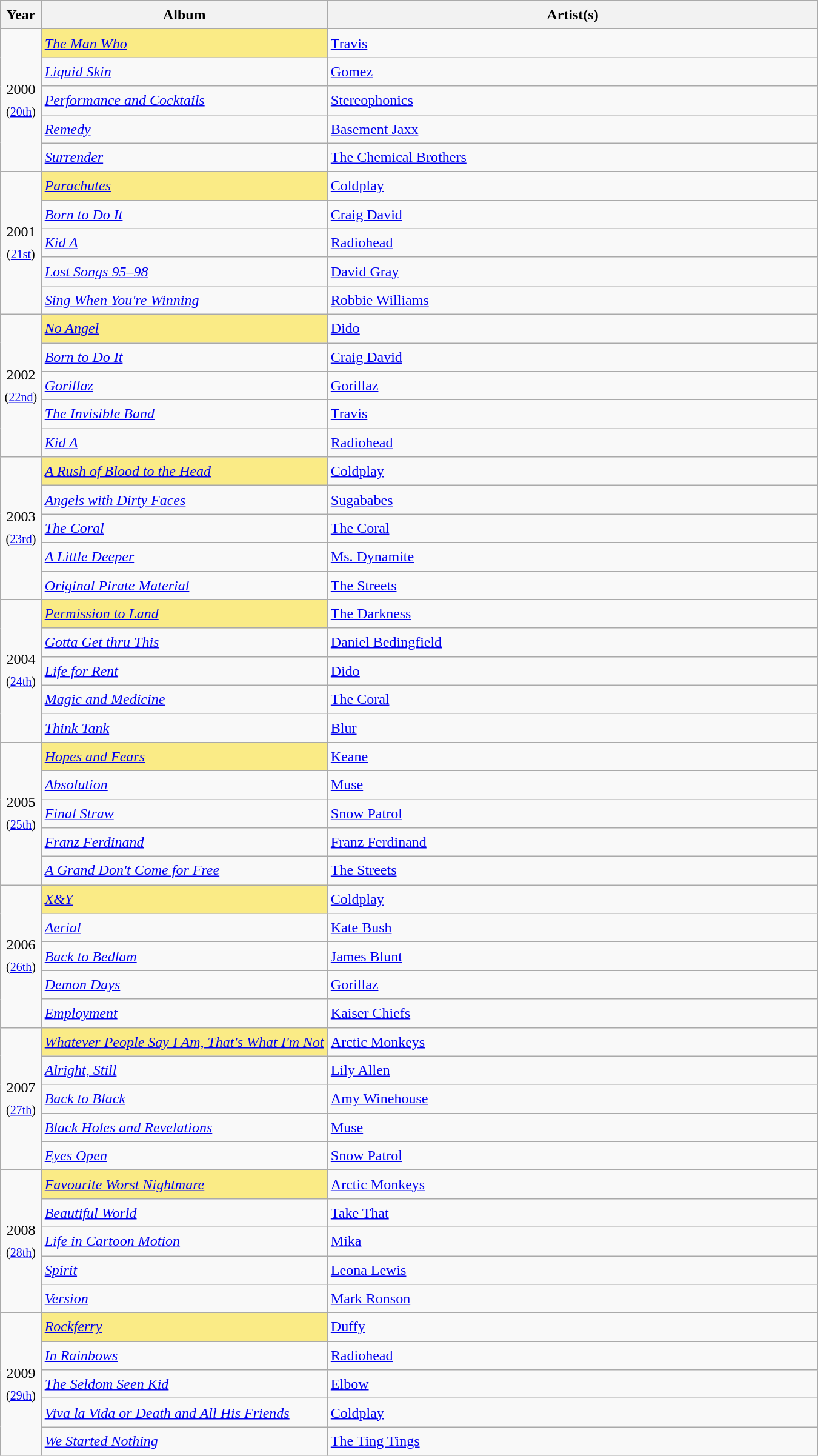<table class="wikitable" style="font-size:1.00em; line-height:1.5em;">
<tr bgcolor="#bebebe">
</tr>
<tr bgcolor="#bebebe">
<th width="5%">Year</th>
<th width="35%">Album</th>
<th width="60%">Artist(s)</th>
</tr>
<tr>
<td rowspan="5" style="text-align:center;">2000 <br><small>(<a href='#'>20th</a>)</small></td>
<td style="background:#FAEB86;"><em><a href='#'>The Man Who</a></em></td>
<td><a href='#'>Travis</a></td>
</tr>
<tr>
<td><em><a href='#'>Liquid Skin</a></em></td>
<td><a href='#'>Gomez</a></td>
</tr>
<tr>
<td><em><a href='#'>Performance and Cocktails</a></em></td>
<td><a href='#'>Stereophonics</a></td>
</tr>
<tr>
<td><em><a href='#'>Remedy</a></em></td>
<td><a href='#'>Basement Jaxx</a></td>
</tr>
<tr>
<td><em><a href='#'>Surrender</a></em></td>
<td><a href='#'>The Chemical Brothers</a></td>
</tr>
<tr>
<td rowspan="5" style="text-align:center;">2001 <br><small>(<a href='#'>21st</a>)</small></td>
<td style="background:#FAEB86;"><em><a href='#'>Parachutes</a></em></td>
<td><a href='#'>Coldplay</a></td>
</tr>
<tr>
<td><em><a href='#'>Born to Do It</a></em></td>
<td><a href='#'>Craig David</a></td>
</tr>
<tr>
<td><em><a href='#'>Kid A</a></em></td>
<td><a href='#'>Radiohead</a></td>
</tr>
<tr>
<td><em><a href='#'>Lost Songs 95–98</a></em></td>
<td><a href='#'>David Gray</a></td>
</tr>
<tr>
<td><em><a href='#'>Sing When You're Winning</a></em></td>
<td><a href='#'>Robbie Williams</a></td>
</tr>
<tr>
<td rowspan="5" style="text-align:center;">2002 <br><small>(<a href='#'>22nd</a>)</small></td>
<td style="background:#FAEB86;"><em><a href='#'>No Angel</a></em></td>
<td><a href='#'>Dido</a></td>
</tr>
<tr>
<td><em><a href='#'>Born to Do It</a></em></td>
<td><a href='#'>Craig David</a></td>
</tr>
<tr>
<td><em><a href='#'>Gorillaz</a></em></td>
<td><a href='#'>Gorillaz</a></td>
</tr>
<tr>
<td><em><a href='#'>The Invisible Band</a></em></td>
<td><a href='#'>Travis</a></td>
</tr>
<tr>
<td><em><a href='#'>Kid A</a></em></td>
<td><a href='#'>Radiohead</a></td>
</tr>
<tr>
<td rowspan="5" style="text-align:center;">2003 <br><small>(<a href='#'>23rd</a>)</small></td>
<td style="background:#FAEB86;"><em><a href='#'>A Rush of Blood to the Head</a></em></td>
<td><a href='#'>Coldplay</a></td>
</tr>
<tr>
<td><em><a href='#'>Angels with Dirty Faces</a></em></td>
<td><a href='#'>Sugababes</a></td>
</tr>
<tr>
<td><em><a href='#'>The Coral</a></em></td>
<td><a href='#'>The Coral</a></td>
</tr>
<tr>
<td><em><a href='#'>A Little Deeper</a></em></td>
<td><a href='#'>Ms. Dynamite</a></td>
</tr>
<tr>
<td><em><a href='#'>Original Pirate Material</a></em></td>
<td><a href='#'>The Streets</a></td>
</tr>
<tr>
<td rowspan="5" style="text-align:center;">2004 <br><small>(<a href='#'>24th</a>)</small></td>
<td style="background:#FAEB86;"><em><a href='#'>Permission to Land</a></em></td>
<td><a href='#'>The Darkness</a></td>
</tr>
<tr>
<td><em><a href='#'>Gotta Get thru This</a></em></td>
<td><a href='#'>Daniel Bedingfield</a></td>
</tr>
<tr>
<td><em><a href='#'>Life for Rent</a></em></td>
<td><a href='#'>Dido</a></td>
</tr>
<tr>
<td><em><a href='#'>Magic and Medicine</a></em></td>
<td><a href='#'>The Coral</a></td>
</tr>
<tr>
<td><em><a href='#'>Think Tank</a></em></td>
<td><a href='#'>Blur</a></td>
</tr>
<tr>
<td rowspan="5" style="text-align:center;">2005 <br><small>(<a href='#'>25th</a>)</small></td>
<td style="background:#FAEB86;"><em><a href='#'>Hopes and Fears</a></em></td>
<td><a href='#'>Keane</a></td>
</tr>
<tr>
<td><em><a href='#'>Absolution</a></em></td>
<td><a href='#'>Muse</a></td>
</tr>
<tr>
<td><em><a href='#'>Final Straw</a></em></td>
<td><a href='#'>Snow Patrol</a></td>
</tr>
<tr>
<td><em><a href='#'>Franz Ferdinand</a></em></td>
<td><a href='#'>Franz Ferdinand</a></td>
</tr>
<tr>
<td><em><a href='#'>A Grand Don't Come for Free</a></em></td>
<td><a href='#'>The Streets</a></td>
</tr>
<tr>
<td rowspan="5" style="text-align:center;">2006 <br><small>(<a href='#'>26th</a>)</small></td>
<td style="background:#FAEB86;"><em><a href='#'>X&Y</a></em></td>
<td><a href='#'>Coldplay</a></td>
</tr>
<tr>
<td><em><a href='#'>Aerial</a></em></td>
<td><a href='#'>Kate Bush</a></td>
</tr>
<tr>
<td><em><a href='#'>Back to Bedlam</a></em></td>
<td><a href='#'>James Blunt</a></td>
</tr>
<tr>
<td><em><a href='#'>Demon Days</a></em></td>
<td><a href='#'>Gorillaz</a></td>
</tr>
<tr>
<td><em><a href='#'>Employment</a></em></td>
<td><a href='#'>Kaiser Chiefs</a></td>
</tr>
<tr>
<td rowspan="5" style="text-align:center;">2007 <br><small>(<a href='#'>27th</a>)</small></td>
<td style="background:#FAEB86;"><em><a href='#'>Whatever People Say I Am, That's What I'm Not</a></em></td>
<td><a href='#'>Arctic Monkeys</a></td>
</tr>
<tr>
<td><em><a href='#'>Alright, Still</a></em></td>
<td><a href='#'>Lily Allen</a></td>
</tr>
<tr>
<td><em><a href='#'>Back to Black</a></em></td>
<td><a href='#'>Amy Winehouse</a></td>
</tr>
<tr>
<td><em><a href='#'>Black Holes and Revelations</a></em></td>
<td><a href='#'>Muse</a></td>
</tr>
<tr>
<td><em><a href='#'>Eyes Open</a></em></td>
<td><a href='#'>Snow Patrol</a></td>
</tr>
<tr>
<td rowspan="5" style="text-align:center;">2008 <br><small>(<a href='#'>28th</a>)</small></td>
<td style="background:#FAEB86;"><em><a href='#'>Favourite Worst Nightmare</a></em></td>
<td><a href='#'>Arctic Monkeys</a></td>
</tr>
<tr>
<td><em><a href='#'>Beautiful World</a></em></td>
<td><a href='#'>Take That</a></td>
</tr>
<tr>
<td><em><a href='#'>Life in Cartoon Motion</a></em></td>
<td><a href='#'>Mika</a></td>
</tr>
<tr>
<td><em><a href='#'>Spirit</a></em></td>
<td><a href='#'>Leona Lewis</a></td>
</tr>
<tr>
<td><em><a href='#'>Version</a></em></td>
<td><a href='#'>Mark Ronson</a></td>
</tr>
<tr>
<td rowspan="5" style="text-align:center;">2009 <br><small>(<a href='#'>29th</a>)</small></td>
<td style="background:#FAEB86;"><em><a href='#'>Rockferry</a></em></td>
<td><a href='#'>Duffy</a></td>
</tr>
<tr>
<td><em><a href='#'>In Rainbows</a></em></td>
<td><a href='#'>Radiohead</a></td>
</tr>
<tr>
<td><em><a href='#'>The Seldom Seen Kid</a></em></td>
<td><a href='#'>Elbow</a></td>
</tr>
<tr>
<td><em><a href='#'>Viva la Vida or Death and All His Friends</a></em></td>
<td><a href='#'>Coldplay</a></td>
</tr>
<tr>
<td><em><a href='#'>We Started Nothing</a></em></td>
<td><a href='#'>The Ting Tings</a></td>
</tr>
</table>
